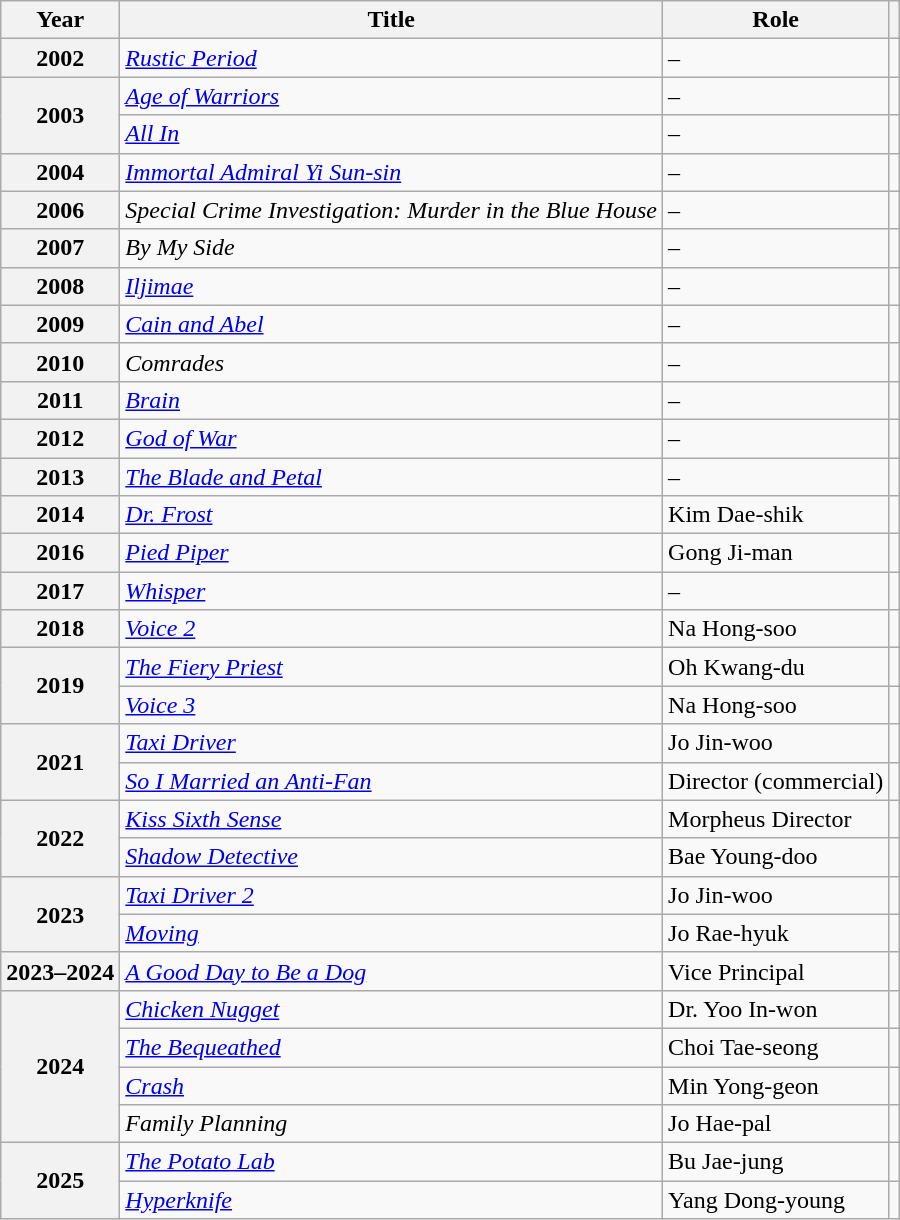<table class="wikitable plainrowheaders sortable">
<tr>
<th scope="col">Year</th>
<th scope="col">Title</th>
<th scope="col">Role</th>
<th scope="col" class="unsortable"></th>
</tr>
<tr>
<th scope="row">2002</th>
<td><em><a href='#'>Rustic Period</a></em></td>
<td>–</td>
<td></td>
</tr>
<tr>
<th scope="row" rowspan="2">2003</th>
<td><em><a href='#'>Age of Warriors</a></em></td>
<td>–</td>
<td></td>
</tr>
<tr>
<td><em><a href='#'>All In</a></em></td>
<td>–</td>
<td></td>
</tr>
<tr>
<th scope="row">2004</th>
<td><em><a href='#'>Immortal Admiral Yi Sun-sin</a></em></td>
<td>–</td>
<td></td>
</tr>
<tr>
<th scope="row">2006</th>
<td><em>Special Crime Investigation: Murder in the Blue House</em></td>
<td>–</td>
<td></td>
</tr>
<tr>
<th scope="row">2007</th>
<td><em>By My Side</em></td>
<td>–</td>
<td></td>
</tr>
<tr>
<th scope="row">2008</th>
<td><em><a href='#'>Iljimae</a></em></td>
<td>–</td>
<td></td>
</tr>
<tr>
<th scope="row">2009</th>
<td><em><a href='#'>Cain and Abel</a></em></td>
<td>–</td>
<td></td>
</tr>
<tr>
<th scope="row">2010</th>
<td><em>Comrades</em></td>
<td>–</td>
<td></td>
</tr>
<tr>
<th scope="row">2011</th>
<td><em><a href='#'>Brain</a></em></td>
<td>–</td>
<td></td>
</tr>
<tr>
<th scope="row">2012</th>
<td><em><a href='#'>God of War</a></em></td>
<td>–</td>
<td></td>
</tr>
<tr>
<th scope="row">2013</th>
<td><em><a href='#'>The Blade and Petal</a></em></td>
<td>–</td>
<td></td>
</tr>
<tr>
<th scope="row">2014</th>
<td><em><a href='#'>Dr. Frost</a></em></td>
<td>Kim Dae-shik</td>
<td></td>
</tr>
<tr>
<th scope="row">2016</th>
<td><em><a href='#'>Pied Piper</a></em></td>
<td>Gong Ji-man</td>
<td></td>
</tr>
<tr>
<th scope="row">2017</th>
<td><em><a href='#'>Whisper</a></em></td>
<td>–</td>
<td></td>
</tr>
<tr>
<th scope="row">2018</th>
<td><em><a href='#'>Voice 2</a></em></td>
<td>Na Hong-soo</td>
<td></td>
</tr>
<tr>
<th scope="row" rowspan="2">2019</th>
<td><em><a href='#'>The Fiery Priest</a></em></td>
<td>Oh Kwang-du</td>
<td></td>
</tr>
<tr>
<td><em><a href='#'>Voice 3</a></em></td>
<td>Na Hong-soo</td>
<td></td>
</tr>
<tr>
<th scope="row" rowspan="2">2021</th>
<td><em><a href='#'>Taxi Driver</a></em></td>
<td>Jo Jin-woo</td>
<td></td>
</tr>
<tr>
<td><em><a href='#'>So I Married an Anti-Fan</a></em></td>
<td>Director (commercial)</td>
<td></td>
</tr>
<tr>
<th scope="row" rowspan="2">2022</th>
<td><em><a href='#'>Kiss Sixth Sense</a></em></td>
<td>Morpheus Director</td>
<td style="text-align:center"></td>
</tr>
<tr>
<td><em><a href='#'>Shadow Detective</a></em></td>
<td>Bae Young-doo</td>
<td></td>
</tr>
<tr>
<th scope="row" rowspan="2">2023</th>
<td><em><a href='#'>Taxi Driver 2</a></em></td>
<td>Jo Jin-woo</td>
<td></td>
</tr>
<tr>
<td><em><a href='#'>Moving</a></em></td>
<td>Jo Rae-hyuk</td>
<td style="text-align:center"></td>
</tr>
<tr>
<th scope="row">2023–2024</th>
<td><em><a href='#'>A Good Day to Be a Dog</a></em></td>
<td>Vice Principal</td>
<td style="text-align:center"></td>
</tr>
<tr>
<th scope="row" rowspan="4">2024</th>
<td><em><a href='#'>Chicken Nugget</a></em></td>
<td>Dr. Yoo In-won</td>
<td style="text-align:center"></td>
</tr>
<tr>
<td><em><a href='#'>The Bequeathed</a></em></td>
<td>Choi Tae-seong</td>
<td style="text-align:center"></td>
</tr>
<tr>
<td><em><a href='#'>Crash</a></em></td>
<td>Min Yong-geon</td>
<td style="text-align:center"></td>
</tr>
<tr>
<td><em>Family Planning</em></td>
<td>Jo Hae-pal</td>
<td></td>
</tr>
<tr>
<th scope="row" rowspan="2">2025</th>
<td><em><a href='#'>The Potato Lab</a></em></td>
<td>Bu Jae-jung</td>
<td style="text-align:center"></td>
</tr>
<tr>
<td><em><a href='#'>Hyperknife</a></em></td>
<td>Yang Dong-young</td>
<td></td>
</tr>
</table>
